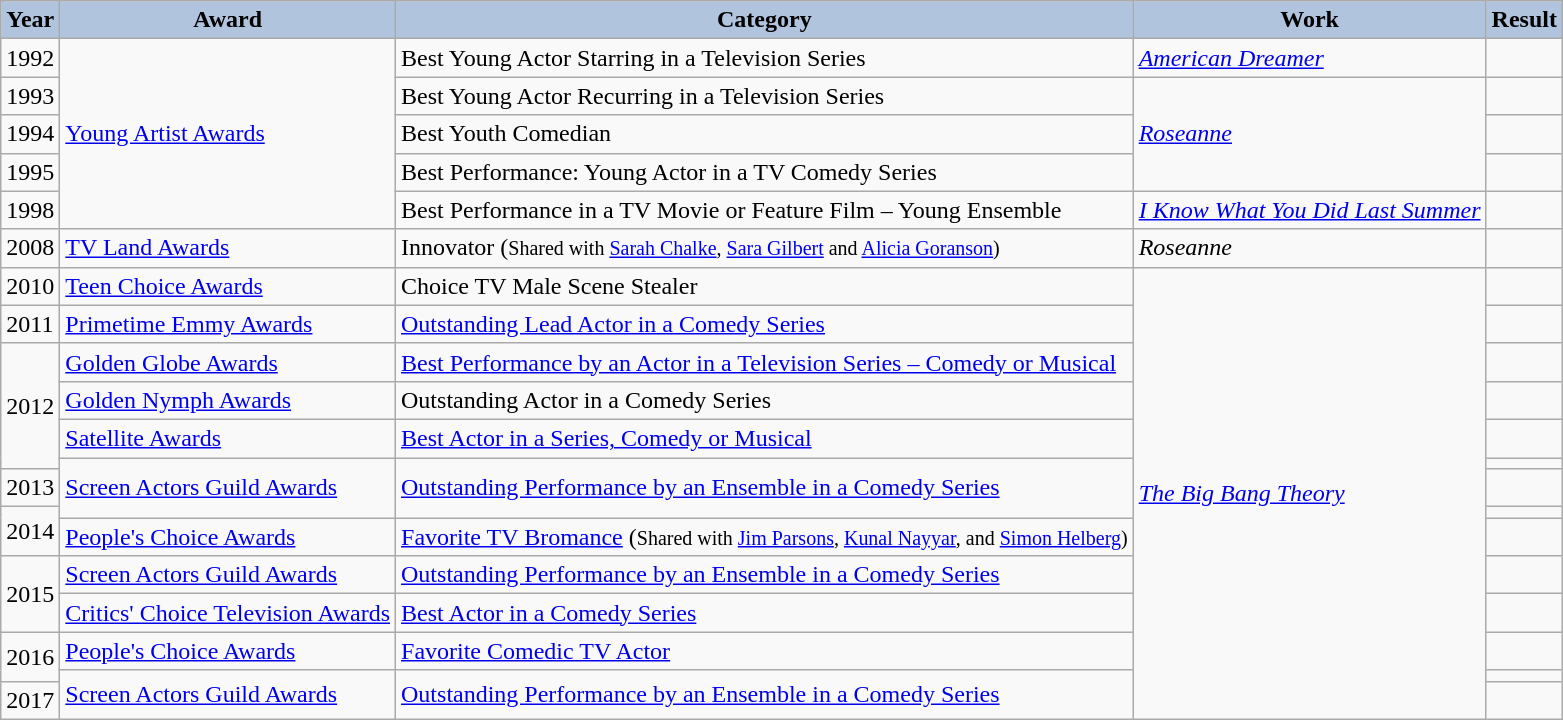<table class="wikitable">
<tr style="text-align:center;">
<th style="background:#B0C4DE">Year</th>
<th style="background:#B0C4DE">Award</th>
<th style="background:#B0C4DE">Category</th>
<th style="background:#B0C4DE">Work</th>
<th style="background:#B0C4DE">Result</th>
</tr>
<tr>
<td>1992</td>
<td rowspan="5"><a href='#'>Young Artist Awards</a></td>
<td>Best Young Actor Starring in a Television Series</td>
<td><em><a href='#'>American Dreamer</a></em></td>
<td></td>
</tr>
<tr>
<td>1993</td>
<td>Best Young Actor Recurring in a Television Series</td>
<td rowspan="3"><em><a href='#'>Roseanne</a></em></td>
<td></td>
</tr>
<tr>
<td>1994</td>
<td>Best Youth Comedian</td>
<td></td>
</tr>
<tr>
<td>1995</td>
<td>Best Performance: Young Actor in a TV Comedy Series</td>
<td></td>
</tr>
<tr>
<td>1998</td>
<td>Best Performance in a TV Movie or Feature Film – Young Ensemble </td>
<td><em><a href='#'>I Know What You Did Last Summer</a></em></td>
<td></td>
</tr>
<tr>
<td>2008</td>
<td><a href='#'>TV Land Awards</a></td>
<td>Innovator (<small>Shared with <a href='#'>Sarah Chalke</a>, <a href='#'>Sara Gilbert</a> and <a href='#'>Alicia Goranson</a>)</small></td>
<td><em>Roseanne</em></td>
<td></td>
</tr>
<tr>
<td>2010</td>
<td><a href='#'>Teen Choice Awards</a></td>
<td>Choice TV Male Scene Stealer</td>
<td rowspan="14"><em><a href='#'>The Big Bang Theory</a></em></td>
<td></td>
</tr>
<tr>
<td>2011</td>
<td><a href='#'>Primetime Emmy Awards</a></td>
<td><a href='#'>Outstanding Lead Actor in a Comedy Series</a></td>
<td></td>
</tr>
<tr>
<td rowspan="4">2012</td>
<td><a href='#'>Golden Globe Awards</a></td>
<td><a href='#'>Best Performance by an Actor in a Television Series – Comedy or Musical</a></td>
<td></td>
</tr>
<tr>
<td><a href='#'>Golden Nymph Awards</a></td>
<td>Outstanding Actor in a Comedy Series</td>
<td></td>
</tr>
<tr>
<td><a href='#'>Satellite Awards</a></td>
<td><a href='#'>Best Actor in a Series, Comedy or Musical</a></td>
<td></td>
</tr>
<tr>
<td rowspan="3"><a href='#'>Screen Actors Guild Awards</a></td>
<td rowspan="3"><a href='#'>Outstanding Performance by an Ensemble in a Comedy Series</a> </td>
<td></td>
</tr>
<tr>
<td>2013</td>
<td></td>
</tr>
<tr>
<td rowspan="2">2014</td>
<td></td>
</tr>
<tr>
<td><a href='#'>People's Choice Awards</a></td>
<td><a href='#'>Favorite TV Bromance</a> (<small>Shared with <a href='#'>Jim Parsons</a>, <a href='#'>Kunal Nayyar</a>, and <a href='#'>Simon Helberg</a>)</small></td>
<td></td>
</tr>
<tr>
<td rowspan="2">2015</td>
<td><a href='#'>Screen Actors Guild Awards</a></td>
<td><a href='#'>Outstanding Performance by an Ensemble in a Comedy Series</a> </td>
<td></td>
</tr>
<tr>
<td><a href='#'>Critics' Choice Television Awards</a></td>
<td><a href='#'>Best Actor in a Comedy Series</a></td>
<td></td>
</tr>
<tr>
<td rowspan="2">2016</td>
<td><a href='#'>People's Choice Awards</a></td>
<td><a href='#'>Favorite Comedic TV Actor</a></td>
<td></td>
</tr>
<tr>
<td rowspan="2"><a href='#'>Screen Actors Guild Awards</a></td>
<td rowspan="2"><a href='#'>Outstanding Performance by an Ensemble in a Comedy Series</a> </td>
<td></td>
</tr>
<tr>
<td>2017</td>
<td></td>
</tr>
</table>
